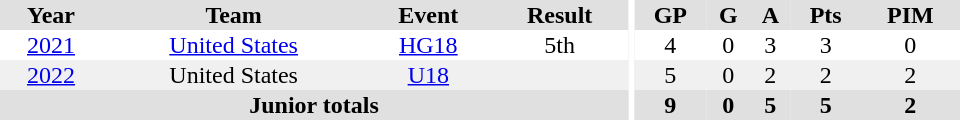<table border="0" cellpadding="1" cellspacing="0" ID="Table3" style="text-align:center; width:40em">
<tr bgcolor="#e0e0e0">
<th>Year</th>
<th>Team</th>
<th>Event</th>
<th>Result</th>
<th rowspan="99" bgcolor="#ffffff"></th>
<th>GP</th>
<th>G</th>
<th>A</th>
<th>Pts</th>
<th>PIM</th>
</tr>
<tr>
<td><a href='#'>2021</a></td>
<td><a href='#'>United States</a></td>
<td><a href='#'>HG18</a></td>
<td>5th</td>
<td>4</td>
<td>0</td>
<td>3</td>
<td>3</td>
<td>0</td>
</tr>
<tr bgcolor="#f0f0f0">
<td><a href='#'>2022</a></td>
<td>United States</td>
<td><a href='#'>U18</a></td>
<td></td>
<td>5</td>
<td>0</td>
<td>2</td>
<td>2</td>
<td>2</td>
</tr>
<tr bgcolor="#e0e0e0">
<th colspan="4">Junior totals</th>
<th>9</th>
<th>0</th>
<th>5</th>
<th>5</th>
<th>2</th>
</tr>
</table>
